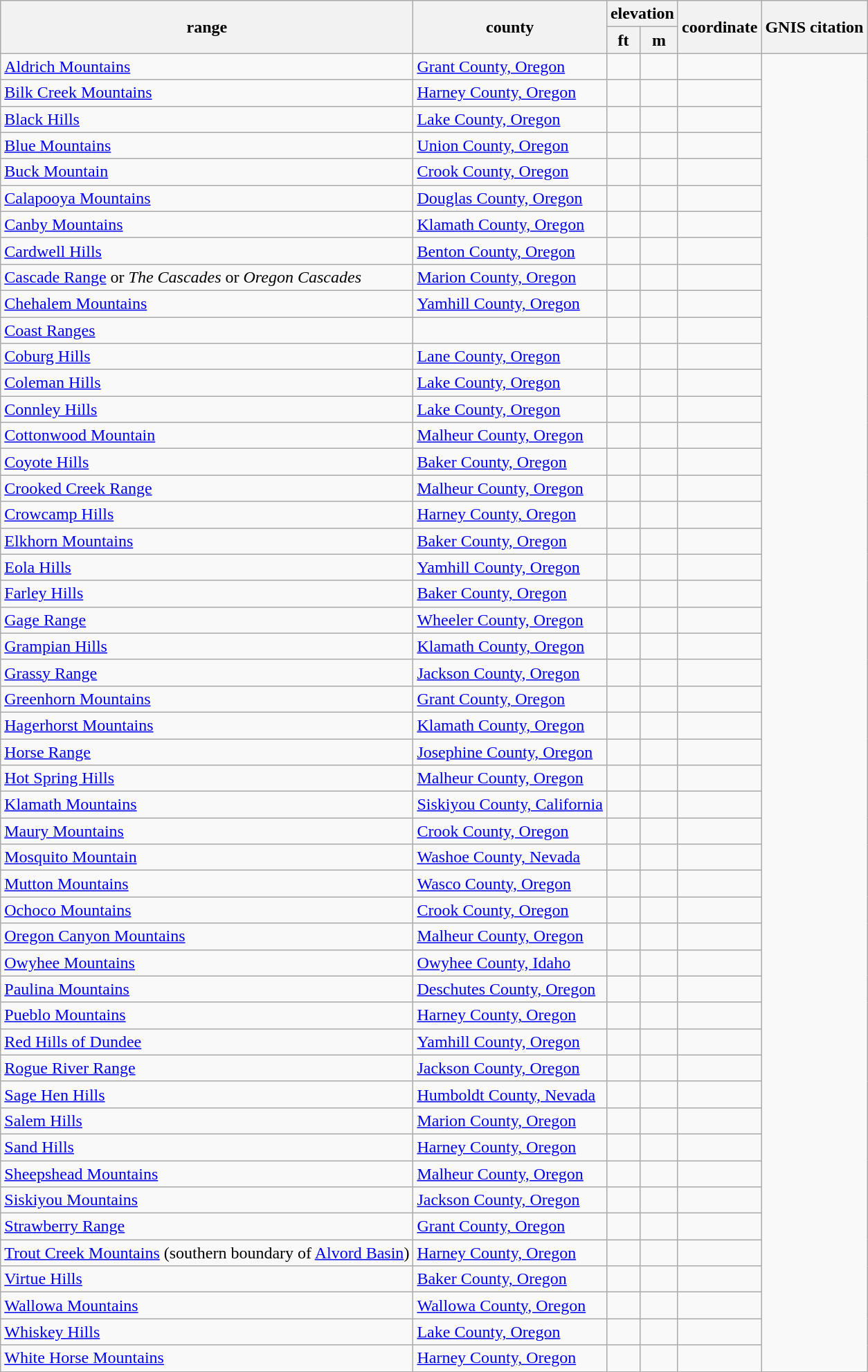<table class="wikitable sortable">
<tr>
<th rowspan=2>range</th>
<th rowspan=2>county</th>
<th colspan=2>elevation</th>
<th rowspan=2>coordinate</th>
<th rowspan=2>GNIS citation</th>
</tr>
<tr>
<th>ft</th>
<th>m</th>
</tr>
<tr>
<td><a href='#'>Aldrich Mountains</a></td>
<td><a href='#'>Grant County, Oregon</a></td>
<td></td>
<td></td>
<td></td>
</tr>
<tr>
<td><a href='#'>Bilk Creek Mountains</a></td>
<td><a href='#'>Harney County, Oregon</a></td>
<td></td>
<td></td>
<td></td>
</tr>
<tr>
<td><a href='#'>Black Hills</a></td>
<td><a href='#'>Lake County, Oregon</a></td>
<td></td>
<td></td>
<td></td>
</tr>
<tr>
<td><a href='#'>Blue Mountains</a></td>
<td><a href='#'>Union County, Oregon</a></td>
<td></td>
<td></td>
<td></td>
</tr>
<tr>
<td><a href='#'>Buck Mountain</a></td>
<td><a href='#'>Crook County, Oregon</a></td>
<td></td>
<td></td>
<td></td>
</tr>
<tr>
<td><a href='#'>Calapooya Mountains</a></td>
<td><a href='#'>Douglas County, Oregon</a></td>
<td></td>
<td></td>
<td></td>
</tr>
<tr>
<td><a href='#'>Canby Mountains</a></td>
<td><a href='#'>Klamath County, Oregon</a></td>
<td></td>
<td></td>
<td></td>
</tr>
<tr>
<td><a href='#'>Cardwell Hills</a></td>
<td><a href='#'>Benton County, Oregon</a></td>
<td></td>
<td></td>
<td></td>
</tr>
<tr>
<td><a href='#'>Cascade Range</a> or <em>The Cascades</em> or <em>Oregon Cascades</em></td>
<td><a href='#'>Marion County, Oregon</a></td>
<td></td>
<td></td>
<td></td>
</tr>
<tr>
<td><a href='#'>Chehalem Mountains</a></td>
<td><a href='#'>Yamhill County, Oregon</a></td>
<td></td>
<td></td>
<td></td>
</tr>
<tr>
<td><a href='#'>Coast Ranges</a></td>
<td></td>
<td></td>
<td></td>
<td></td>
</tr>
<tr>
<td><a href='#'>Coburg Hills</a></td>
<td><a href='#'>Lane County, Oregon</a></td>
<td></td>
<td></td>
<td></td>
</tr>
<tr>
<td><a href='#'>Coleman Hills</a></td>
<td><a href='#'>Lake County, Oregon</a></td>
<td></td>
<td></td>
<td></td>
</tr>
<tr>
<td><a href='#'>Connley Hills</a></td>
<td><a href='#'>Lake County, Oregon</a></td>
<td></td>
<td></td>
<td></td>
</tr>
<tr>
<td><a href='#'>Cottonwood Mountain</a></td>
<td><a href='#'>Malheur County, Oregon</a></td>
<td></td>
<td></td>
<td></td>
</tr>
<tr>
<td><a href='#'>Coyote Hills</a></td>
<td><a href='#'>Baker County, Oregon</a></td>
<td></td>
<td></td>
<td></td>
</tr>
<tr>
<td><a href='#'>Crooked Creek Range</a></td>
<td><a href='#'>Malheur County, Oregon</a></td>
<td></td>
<td></td>
<td></td>
</tr>
<tr>
<td><a href='#'>Crowcamp Hills</a></td>
<td><a href='#'>Harney County, Oregon</a></td>
<td></td>
<td></td>
<td></td>
</tr>
<tr>
<td><a href='#'>Elkhorn Mountains</a></td>
<td><a href='#'>Baker County, Oregon</a></td>
<td></td>
<td></td>
<td></td>
</tr>
<tr>
<td><a href='#'>Eola Hills</a></td>
<td><a href='#'>Yamhill County, Oregon</a></td>
<td></td>
<td></td>
<td></td>
</tr>
<tr>
<td><a href='#'>Farley Hills</a></td>
<td><a href='#'>Baker County, Oregon</a></td>
<td></td>
<td></td>
<td></td>
</tr>
<tr>
<td><a href='#'>Gage Range</a></td>
<td><a href='#'>Wheeler County, Oregon</a></td>
<td></td>
<td></td>
<td></td>
</tr>
<tr>
<td><a href='#'>Grampian Hills</a></td>
<td><a href='#'>Klamath County, Oregon</a></td>
<td></td>
<td></td>
<td></td>
</tr>
<tr>
<td><a href='#'>Grassy Range</a></td>
<td><a href='#'>Jackson County, Oregon</a></td>
<td></td>
<td></td>
<td></td>
</tr>
<tr>
<td><a href='#'>Greenhorn Mountains</a></td>
<td><a href='#'>Grant County, Oregon</a></td>
<td></td>
<td></td>
<td></td>
</tr>
<tr>
<td><a href='#'>Hagerhorst Mountains</a></td>
<td><a href='#'>Klamath County, Oregon</a></td>
<td></td>
<td></td>
<td></td>
</tr>
<tr>
<td><a href='#'>Horse Range</a></td>
<td><a href='#'>Josephine County, Oregon</a></td>
<td></td>
<td></td>
<td></td>
</tr>
<tr>
<td><a href='#'>Hot Spring Hills</a></td>
<td><a href='#'>Malheur County, Oregon</a></td>
<td></td>
<td></td>
<td></td>
</tr>
<tr>
<td><a href='#'>Klamath Mountains</a></td>
<td><a href='#'>Siskiyou County, California</a></td>
<td></td>
<td></td>
<td></td>
</tr>
<tr>
<td><a href='#'>Maury Mountains</a></td>
<td><a href='#'>Crook County, Oregon</a></td>
<td></td>
<td></td>
<td></td>
</tr>
<tr>
<td><a href='#'>Mosquito Mountain</a></td>
<td><a href='#'>Washoe County, Nevada</a></td>
<td></td>
<td></td>
<td></td>
</tr>
<tr>
<td><a href='#'>Mutton Mountains</a></td>
<td><a href='#'>Wasco County, Oregon</a></td>
<td></td>
<td></td>
<td></td>
</tr>
<tr>
<td><a href='#'>Ochoco Mountains</a></td>
<td><a href='#'>Crook County, Oregon</a></td>
<td></td>
<td></td>
<td></td>
</tr>
<tr>
<td><a href='#'>Oregon Canyon Mountains</a></td>
<td><a href='#'>Malheur County, Oregon</a></td>
<td></td>
<td></td>
<td></td>
</tr>
<tr>
<td><a href='#'>Owyhee Mountains</a></td>
<td><a href='#'>Owyhee County, Idaho</a></td>
<td></td>
<td></td>
<td></td>
</tr>
<tr>
<td><a href='#'>Paulina Mountains</a></td>
<td><a href='#'>Deschutes County, Oregon</a></td>
<td></td>
<td></td>
<td></td>
</tr>
<tr>
<td><a href='#'>Pueblo Mountains</a></td>
<td><a href='#'>Harney County, Oregon</a></td>
<td></td>
<td></td>
<td></td>
</tr>
<tr>
<td><a href='#'>Red Hills of Dundee</a></td>
<td><a href='#'>Yamhill County, Oregon</a></td>
<td></td>
<td></td>
<td></td>
</tr>
<tr>
<td><a href='#'>Rogue River Range</a></td>
<td><a href='#'>Jackson County, Oregon</a></td>
<td></td>
<td></td>
<td></td>
</tr>
<tr>
<td><a href='#'>Sage Hen Hills</a></td>
<td><a href='#'>Humboldt County, Nevada</a></td>
<td></td>
<td></td>
<td></td>
</tr>
<tr>
<td><a href='#'>Salem Hills</a></td>
<td><a href='#'>Marion County, Oregon</a></td>
<td></td>
<td></td>
<td></td>
</tr>
<tr>
<td><a href='#'>Sand Hills</a></td>
<td><a href='#'>Harney County, Oregon</a></td>
<td></td>
<td></td>
<td></td>
</tr>
<tr>
<td><a href='#'>Sheepshead Mountains</a></td>
<td><a href='#'>Malheur County, Oregon</a></td>
<td></td>
<td></td>
<td></td>
</tr>
<tr>
<td><a href='#'>Siskiyou Mountains</a></td>
<td><a href='#'>Jackson County, Oregon</a></td>
<td></td>
<td></td>
<td></td>
</tr>
<tr>
<td><a href='#'>Strawberry Range</a></td>
<td><a href='#'>Grant County, Oregon</a></td>
<td></td>
<td></td>
<td></td>
</tr>
<tr>
<td><a href='#'>Trout Creek Mountains</a> (southern boundary of <a href='#'>Alvord Basin</a>)</td>
<td><a href='#'>Harney County, Oregon</a></td>
<td></td>
<td></td>
<td></td>
</tr>
<tr>
<td><a href='#'>Virtue Hills</a></td>
<td><a href='#'>Baker County, Oregon</a></td>
<td></td>
<td></td>
<td></td>
</tr>
<tr>
<td><a href='#'>Wallowa Mountains</a></td>
<td><a href='#'>Wallowa County, Oregon</a></td>
<td></td>
<td></td>
<td></td>
</tr>
<tr>
<td><a href='#'>Whiskey Hills</a></td>
<td><a href='#'>Lake County, Oregon</a></td>
<td></td>
<td></td>
<td></td>
</tr>
<tr>
<td><a href='#'>White Horse Mountains</a></td>
<td><a href='#'>Harney County, Oregon</a></td>
<td></td>
<td></td>
<td></td>
</tr>
</table>
